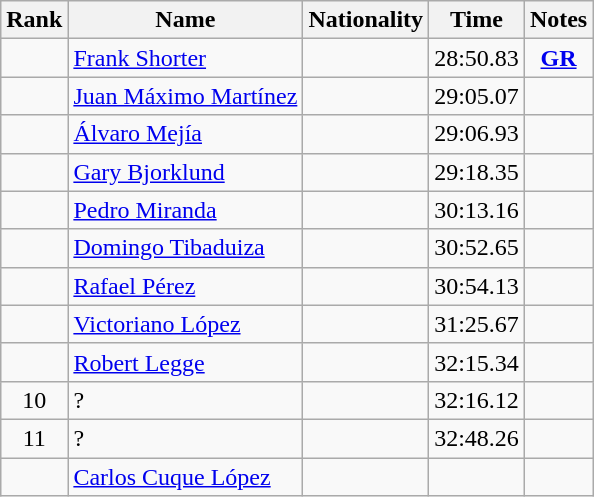<table class="wikitable sortable" style="text-align:center">
<tr>
<th>Rank</th>
<th>Name</th>
<th>Nationality</th>
<th>Time</th>
<th>Notes</th>
</tr>
<tr>
<td></td>
<td align=left><a href='#'>Frank Shorter</a></td>
<td align=left></td>
<td>28:50.83</td>
<td><strong><a href='#'>GR</a></strong></td>
</tr>
<tr>
<td></td>
<td align=left><a href='#'>Juan Máximo Martínez</a></td>
<td align=left></td>
<td>29:05.07</td>
<td></td>
</tr>
<tr>
<td></td>
<td align=left><a href='#'>Álvaro Mejía</a></td>
<td align=left></td>
<td>29:06.93</td>
<td></td>
</tr>
<tr>
<td></td>
<td align=left><a href='#'>Gary Bjorklund</a></td>
<td align=left></td>
<td>29:18.35</td>
<td></td>
</tr>
<tr>
<td></td>
<td align=left><a href='#'>Pedro Miranda</a></td>
<td align=left></td>
<td>30:13.16</td>
<td></td>
</tr>
<tr>
<td></td>
<td align=left><a href='#'>Domingo Tibaduiza</a></td>
<td align=left></td>
<td>30:52.65</td>
<td></td>
</tr>
<tr>
<td></td>
<td align=left><a href='#'>Rafael Pérez</a></td>
<td align=left></td>
<td>30:54.13</td>
<td></td>
</tr>
<tr>
<td></td>
<td align=left><a href='#'>Victoriano López</a></td>
<td align=left></td>
<td>31:25.67</td>
<td></td>
</tr>
<tr>
<td></td>
<td align=left><a href='#'>Robert Legge</a></td>
<td align=left></td>
<td>32:15.34</td>
<td></td>
</tr>
<tr>
<td>10</td>
<td align=left>?</td>
<td align=left></td>
<td>32:16.12</td>
<td></td>
</tr>
<tr>
<td>11</td>
<td align=left>?</td>
<td align=left></td>
<td>32:48.26</td>
<td></td>
</tr>
<tr>
<td></td>
<td align=left><a href='#'>Carlos Cuque López</a></td>
<td align=left></td>
<td></td>
<td></td>
</tr>
</table>
